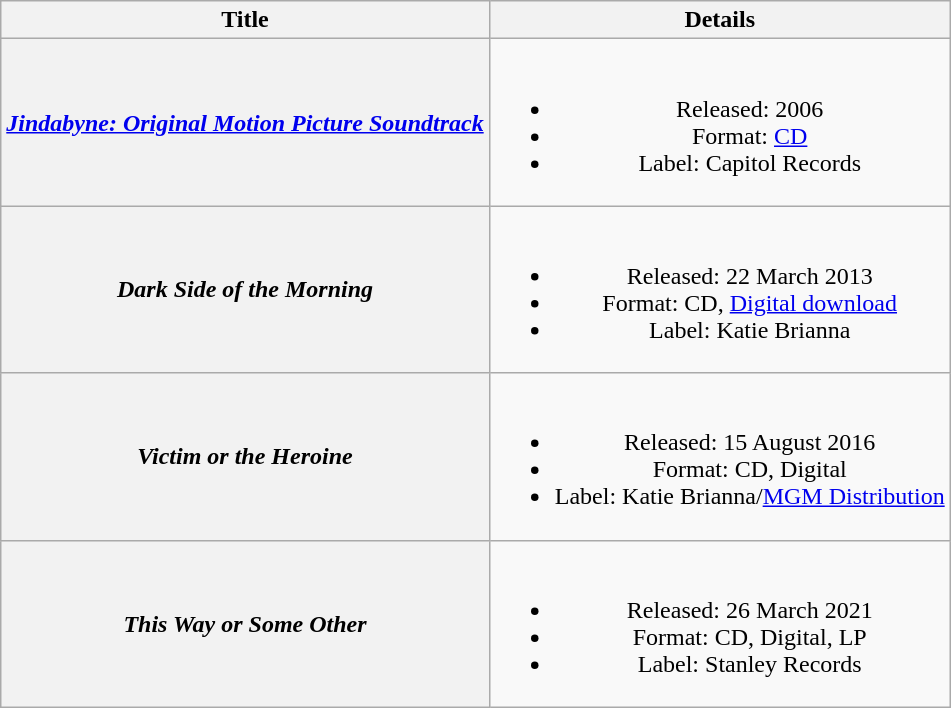<table class="wikitable plainrowheaders" style="text-align:center;" border="1">
<tr>
<th>Title</th>
<th>Details</th>
</tr>
<tr>
<th scope="row"><em><a href='#'>Jindabyne: Original Motion Picture Soundtrack</a></em><br></th>
<td><br><ul><li>Released: 2006</li><li>Format: <a href='#'>CD</a></li><li>Label: Capitol Records </li></ul></td>
</tr>
<tr>
<th scope="row"><em>Dark Side of the Morning</em></th>
<td><br><ul><li>Released: 22 March 2013</li><li>Format: CD, <a href='#'>Digital download</a></li><li>Label: Katie Brianna</li></ul></td>
</tr>
<tr>
<th scope="row"><em>Victim or the Heroine</em></th>
<td><br><ul><li>Released: 15 August 2016</li><li>Format: CD, Digital</li><li>Label: Katie Brianna/<a href='#'>MGM Distribution</a> </li></ul></td>
</tr>
<tr>
<th scope="row"><em>This Way or Some Other</em></th>
<td><br><ul><li>Released: 26 March 2021</li><li>Format: CD, Digital, LP</li><li>Label: Stanley Records </li></ul></td>
</tr>
</table>
